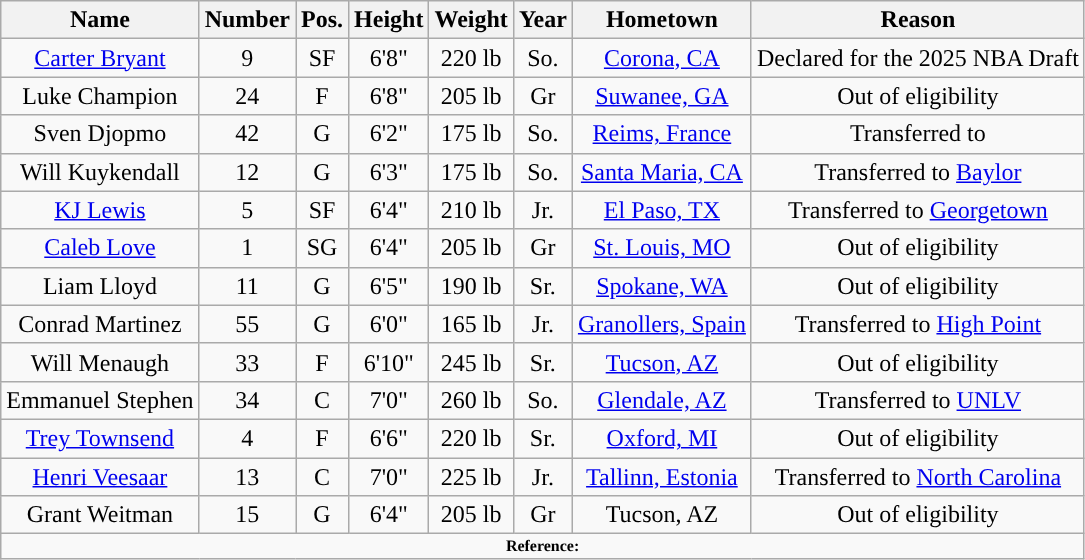<table class="wikitable sortable" style="text-align: center">
<tr align=center>
<th>Name</th>
<th>Number</th>
<th>Pos.</th>
<th>Height</th>
<th>Weight</th>
<th>Year</th>
<th>Hometown</th>
<th>Reason</th>
</tr>
<tr>
<td><a href='#'>Carter Bryant</a></td>
<td>9</td>
<td>SF</td>
<td>6'8"</td>
<td>220 lb</td>
<td>So.</td>
<td><a href='#'>Corona, CA</a></td>
<td>Declared for the 2025 NBA Draft</td>
</tr>
<tr>
<td>Luke Champion</td>
<td>24</td>
<td>F</td>
<td>6'8"</td>
<td>205 lb</td>
<td>Gr</td>
<td><a href='#'>Suwanee, GA</a></td>
<td>Out of eligibility</td>
</tr>
<tr>
<td>Sven Djopmo</td>
<td>42</td>
<td>G</td>
<td>6'2"</td>
<td>175 lb</td>
<td>So.</td>
<td><a href='#'>Reims, France</a></td>
<td>Transferred to</td>
</tr>
<tr>
<td>Will Kuykendall</td>
<td>12</td>
<td>G</td>
<td>6'3"</td>
<td>175 lb</td>
<td>So.</td>
<td><a href='#'>Santa Maria, CA</a></td>
<td>Transferred to <a href='#'>Baylor</a></td>
</tr>
<tr>
<td><a href='#'>KJ Lewis</a></td>
<td>5</td>
<td>SF</td>
<td>6'4"</td>
<td>210 lb</td>
<td>Jr.</td>
<td><a href='#'>El Paso, TX</a></td>
<td>Transferred to <a href='#'>Georgetown</a></td>
</tr>
<tr>
<td><a href='#'>Caleb Love</a></td>
<td>1</td>
<td>SG</td>
<td>6'4"</td>
<td>205 lb</td>
<td>Gr</td>
<td><a href='#'>St. Louis, MO</a></td>
<td>Out of eligibility</td>
</tr>
<tr>
<td>Liam Lloyd</td>
<td>11</td>
<td>G</td>
<td>6'5"</td>
<td>190 lb</td>
<td>Sr.</td>
<td><a href='#'>Spokane, WA</a></td>
<td>Out of eligibility</td>
</tr>
<tr>
<td>Conrad Martinez</td>
<td>55</td>
<td>G</td>
<td>6'0"</td>
<td>165 lb</td>
<td>Jr.</td>
<td><a href='#'>Granollers, Spain</a></td>
<td>Transferred to <a href='#'>High Point</a></td>
</tr>
<tr>
<td>Will Menaugh</td>
<td>33</td>
<td>F</td>
<td>6'10"</td>
<td>245 lb</td>
<td>Sr.</td>
<td><a href='#'>Tucson, AZ</a></td>
<td>Out of eligibility</td>
</tr>
<tr>
<td>Emmanuel Stephen</td>
<td>34</td>
<td>C</td>
<td>7'0"</td>
<td>260 lb</td>
<td>So.</td>
<td><a href='#'>Glendale, AZ</a></td>
<td>Transferred to <a href='#'>UNLV</a></td>
</tr>
<tr>
<td><a href='#'>Trey Townsend</a></td>
<td>4</td>
<td>F</td>
<td>6'6"</td>
<td>220 lb</td>
<td>Sr.</td>
<td><a href='#'>Oxford, MI</a></td>
<td>Out of eligibility</td>
</tr>
<tr>
<td><a href='#'>Henri Veesaar</a></td>
<td>13</td>
<td>C</td>
<td>7'0"</td>
<td>225 lb</td>
<td> Jr.</td>
<td><a href='#'>Tallinn, Estonia</a></td>
<td>Transferred to <a href='#'>North Carolina</a></td>
</tr>
<tr>
<td>Grant Weitman</td>
<td>15</td>
<td>G</td>
<td>6'4"</td>
<td>205 lb</td>
<td>Gr</td>
<td>Tucson, AZ</td>
<td>Out of eligibility</td>
</tr>
<tr>
<td colspan="8" style="font-size:8pt; text-align:center;"><strong>Reference:</strong></td>
</tr>
</table>
